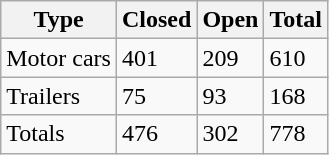<table class="wikitable">
<tr>
<th>Type</th>
<th>Closed</th>
<th>Open</th>
<th>Total</th>
</tr>
<tr>
<td>Motor cars</td>
<td>401</td>
<td>209</td>
<td>610</td>
</tr>
<tr>
<td>Trailers</td>
<td>75</td>
<td>93</td>
<td>168</td>
</tr>
<tr>
<td>Totals</td>
<td>476</td>
<td>302</td>
<td>778</td>
</tr>
</table>
